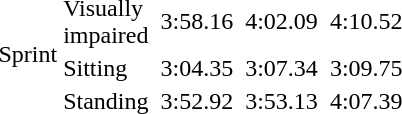<table>
<tr>
<td rowspan="3">Sprint<br></td>
<td>Visually<br>impaired</td>
<td></td>
<td>3:58.16</td>
<td></td>
<td>4:02.09</td>
<td></td>
<td>4:10.52</td>
</tr>
<tr>
<td>Sitting</td>
<td></td>
<td>3:04.35</td>
<td></td>
<td>3:07.34</td>
<td></td>
<td>3:09.75</td>
</tr>
<tr>
<td>Standing</td>
<td></td>
<td>3:52.92</td>
<td></td>
<td>3:53.13</td>
<td></td>
<td>4:07.39</td>
</tr>
</table>
